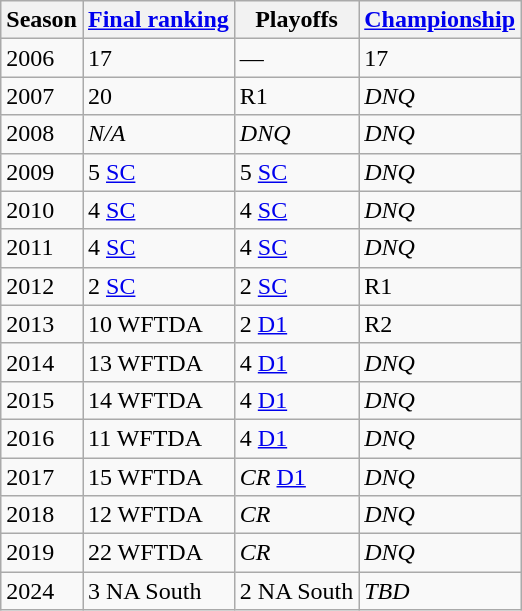<table class="wikitable sortable">
<tr>
<th>Season</th>
<th><a href='#'>Final ranking</a></th>
<th>Playoffs</th>
<th><a href='#'>Championship</a></th>
</tr>
<tr>
<td>2006</td>
<td>17</td>
<td>—</td>
<td>17</td>
</tr>
<tr>
<td>2007</td>
<td>20</td>
<td>R1</td>
<td><em>DNQ</em></td>
</tr>
<tr>
<td>2008</td>
<td><em>N/A</em></td>
<td><em>DNQ</em></td>
<td><em>DNQ</em></td>
</tr>
<tr>
<td>2009</td>
<td>5 <a href='#'>SC</a></td>
<td>5 <a href='#'>SC</a></td>
<td><em>DNQ</em></td>
</tr>
<tr>
<td>2010</td>
<td>4 <a href='#'>SC</a></td>
<td>4 <a href='#'>SC</a></td>
<td><em>DNQ</em></td>
</tr>
<tr>
<td>2011</td>
<td>4 <a href='#'>SC</a></td>
<td>4 <a href='#'>SC</a></td>
<td><em>DNQ</em></td>
</tr>
<tr>
<td>2012</td>
<td>2 <a href='#'>SC</a></td>
<td>2 <a href='#'>SC</a></td>
<td>R1</td>
</tr>
<tr>
<td>2013</td>
<td>10 WFTDA</td>
<td>2 <a href='#'>D1</a></td>
<td>R2</td>
</tr>
<tr>
<td>2014</td>
<td>13 WFTDA</td>
<td>4 <a href='#'>D1</a></td>
<td><em>DNQ</em></td>
</tr>
<tr>
<td>2015</td>
<td>14 WFTDA</td>
<td>4 <a href='#'>D1</a></td>
<td><em>DNQ</em></td>
</tr>
<tr>
<td>2016</td>
<td>11 WFTDA</td>
<td>4 <a href='#'>D1</a></td>
<td><em>DNQ</em></td>
</tr>
<tr>
<td>2017</td>
<td>15 WFTDA</td>
<td><em>CR</em> <a href='#'>D1</a></td>
<td><em>DNQ</em></td>
</tr>
<tr>
<td>2018</td>
<td>12 WFTDA</td>
<td><em>CR</em></td>
<td><em>DNQ</em></td>
</tr>
<tr>
<td>2019</td>
<td>22 WFTDA</td>
<td><em>CR</em></td>
<td><em>DNQ</em></td>
</tr>
<tr>
<td>2024</td>
<td>3 NA South</td>
<td>2 NA South</td>
<td><em>TBD</em></td>
</tr>
</table>
